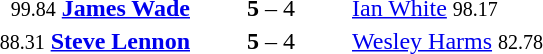<table style="text-align:center">
<tr>
<th width=223></th>
<th width=100></th>
<th width=223></th>
</tr>
<tr>
<td align=right><small>99.84</small>  <strong><a href='#'>James Wade</a></strong> </td>
<td><strong>5</strong> – 4</td>
<td align=left> <a href='#'>Ian White</a>  <small>98.17</small></td>
</tr>
<tr>
<td align=right><small>88.31</small> <strong><a href='#'>Steve Lennon</a></strong> </td>
<td><strong>5</strong> – 4</td>
<td align=left> <a href='#'>Wesley Harms</a> <small>82.78</small></td>
</tr>
</table>
